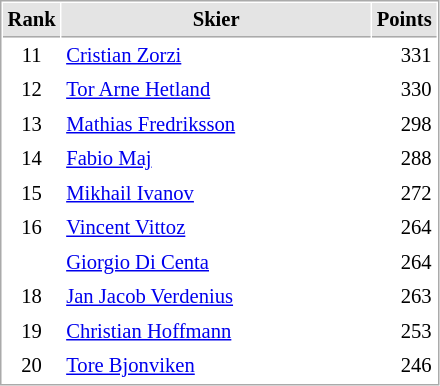<table cellspacing="1" cellpadding="3" style="border:1px solid #AAAAAA;font-size:86%">
<tr style="background-color: #E4E4E4;">
<th style="border-bottom:1px solid #AAAAAA" width=10>Rank</th>
<th style="border-bottom:1px solid #AAAAAA" width=200>Skier</th>
<th style="border-bottom:1px solid #AAAAAA" width=20 align=right>Points</th>
</tr>
<tr>
<td align=center>11</td>
<td> <a href='#'>Cristian Zorzi</a></td>
<td align=right>331</td>
</tr>
<tr>
<td align=center>12</td>
<td> <a href='#'>Tor Arne Hetland</a></td>
<td align=right>330</td>
</tr>
<tr>
<td align=center>13</td>
<td> <a href='#'>Mathias Fredriksson</a></td>
<td align=right>298</td>
</tr>
<tr>
<td align=center>14</td>
<td> <a href='#'>Fabio Maj</a></td>
<td align=right>288</td>
</tr>
<tr>
<td align=center>15</td>
<td> <a href='#'>Mikhail Ivanov</a></td>
<td align=right>272</td>
</tr>
<tr>
<td align=center>16</td>
<td> <a href='#'>Vincent Vittoz</a></td>
<td align=right>264</td>
</tr>
<tr>
<td align=center></td>
<td> <a href='#'>Giorgio Di Centa</a></td>
<td align=right>264</td>
</tr>
<tr>
<td align=center>18</td>
<td> <a href='#'>Jan Jacob Verdenius</a></td>
<td align=right>263</td>
</tr>
<tr>
<td align=center>19</td>
<td> <a href='#'>Christian Hoffmann</a></td>
<td align=right>253</td>
</tr>
<tr>
<td align=center>20</td>
<td> <a href='#'>Tore Bjonviken</a></td>
<td align=right>246</td>
</tr>
</table>
